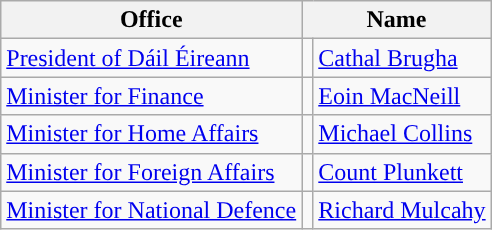<table class="wikitable">
<tr>
<th>Office</th>
<th colspan="2">Name</th>
</tr>
<tr>
<td><a href='#'>President of Dáil Éireann</a></td>
<td style="background-color: "></td>
<td><a href='#'>Cathal Brugha</a></td>
</tr>
<tr>
<td><a href='#'>Minister for Finance</a></td>
<td style="background-color: "></td>
<td><a href='#'>Eoin MacNeill</a></td>
</tr>
<tr>
<td><a href='#'>Minister for Home Affairs</a></td>
<td style="background-color: "></td>
<td><a href='#'>Michael Collins</a></td>
</tr>
<tr>
<td><a href='#'>Minister for Foreign Affairs</a></td>
<td style="background-color: "></td>
<td><a href='#'>Count Plunkett</a></td>
</tr>
<tr>
<td><a href='#'>Minister for National Defence</a></td>
<td style="background-color: "></td>
<td><a href='#'>Richard Mulcahy</a></td>
</tr>
</table>
